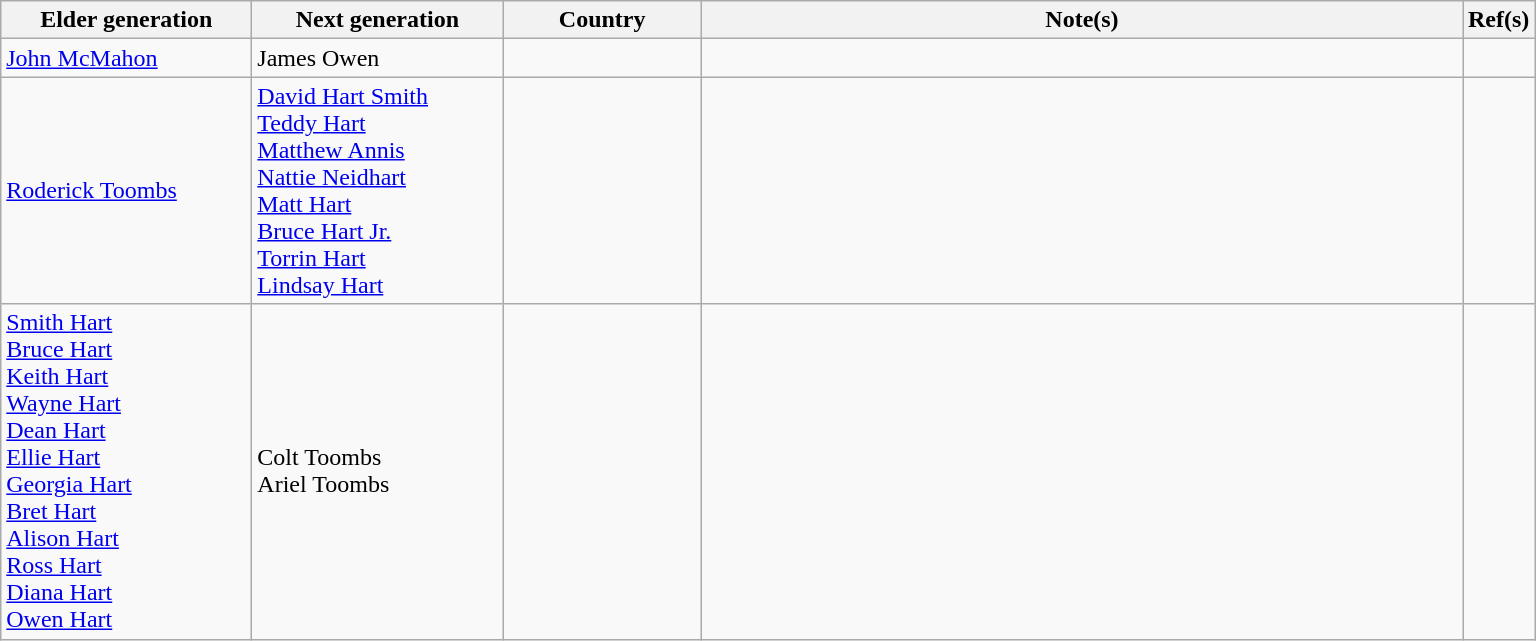<table class="wikitable sortable">
<tr>
<th style="width:160px;">Elder generation</th>
<th style="width:160px;">Next generation</th>
<th style="width:125px;">Country</th>
<th style="width:500px;">Note(s)</th>
<th style="width:*;">Ref(s)</th>
</tr>
<tr>
<td><a href='#'>John McMahon</a></td>
<td>James Owen</td>
<td></td>
<td></td>
<td></td>
</tr>
<tr>
<td><a href='#'>Roderick Toombs</a></td>
<td><a href='#'>David Hart Smith</a><br><a href='#'>Teddy Hart</a><br><a href='#'>Matthew Annis</a><br><a href='#'>Nattie Neidhart</a><br><a href='#'>Matt Hart</a><br><a href='#'>Bruce Hart Jr.</a><br><a href='#'>Torrin Hart</a><br><a href='#'>Lindsay Hart</a></td>
<td></td>
<td></td>
<td></td>
</tr>
<tr>
<td><a href='#'>Smith Hart</a><br><a href='#'>Bruce Hart</a><br><a href='#'>Keith Hart</a><br><a href='#'>Wayne Hart</a><br><a href='#'>Dean Hart</a><br><a href='#'>Ellie Hart</a><br><a href='#'>Georgia Hart</a><br><a href='#'>Bret Hart</a><br><a href='#'>Alison Hart</a><br><a href='#'>Ross Hart</a><br><a href='#'>Diana Hart</a><br><a href='#'>Owen Hart</a></td>
<td>Colt Toombs<br>Ariel Toombs</td>
<td></td>
<td></td>
<td></td>
</tr>
</table>
